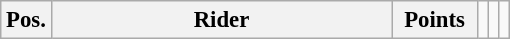<table class="wikitable" style="font-size: 95%">
<tr valign=top >
<th width=20px  valign=middle>Pos.</th>
<th width=220px valign=middle>Rider</th>
<th width=50px  valign=middle>Points</th>
<td></td>
<td></td>
<td><br>



















</td>
</tr>
</table>
